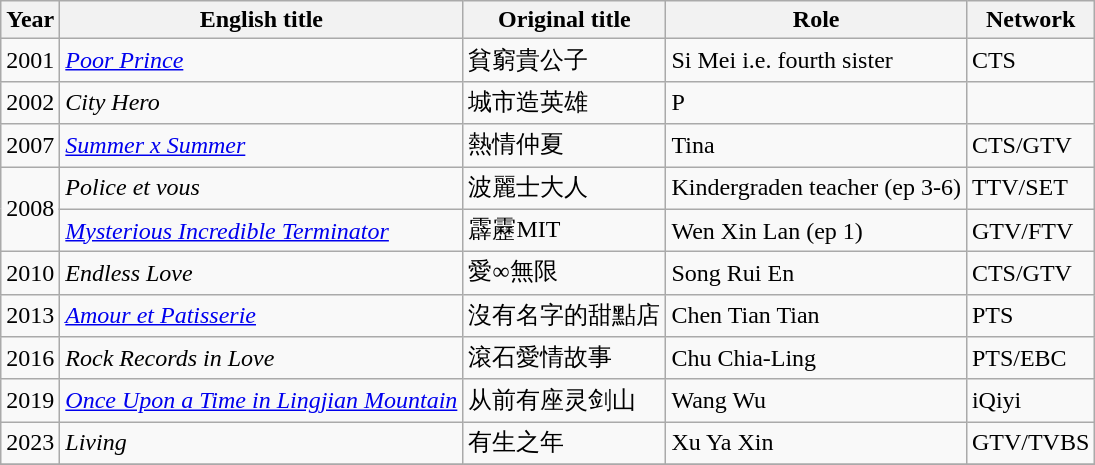<table class="wikitable sortable">
<tr>
<th>Year</th>
<th>English title</th>
<th>Original title</th>
<th>Role</th>
<th>Network</th>
</tr>
<tr>
<td>2001</td>
<td><em><a href='#'>Poor Prince</a></em></td>
<td>貧窮貴公子</td>
<td>Si Mei i.e. fourth sister</td>
<td>CTS</td>
</tr>
<tr>
<td>2002</td>
<td><em>City Hero</em></td>
<td>城市造英雄</td>
<td>P</td>
<td></td>
</tr>
<tr>
<td>2007</td>
<td><em><a href='#'>Summer x Summer</a></em></td>
<td>熱情仲夏</td>
<td>Tina</td>
<td>CTS/GTV</td>
</tr>
<tr>
<td rowspan=2>2008</td>
<td><em>Police et vous</em></td>
<td>波麗士大人</td>
<td>Kindergraden teacher (ep 3-6)</td>
<td>TTV/SET</td>
</tr>
<tr>
<td><em><a href='#'>Mysterious Incredible Terminator</a></em></td>
<td>霹靂MIT</td>
<td>Wen Xin Lan (ep 1)</td>
<td>GTV/FTV</td>
</tr>
<tr>
<td>2010</td>
<td><em>Endless Love</em></td>
<td>愛∞無限</td>
<td>Song Rui En</td>
<td>CTS/GTV</td>
</tr>
<tr>
<td>2013</td>
<td><em><a href='#'>Amour et Patisserie</a></em></td>
<td>沒有名字的甜點店</td>
<td>Chen Tian Tian</td>
<td>PTS</td>
</tr>
<tr>
<td>2016</td>
<td><em>Rock Records in Love</em></td>
<td>滾石愛情故事</td>
<td>Chu Chia-Ling</td>
<td>PTS/EBC</td>
</tr>
<tr>
<td>2019</td>
<td><em><a href='#'>Once Upon a Time in Lingjian Mountain</a></em></td>
<td>从前有座灵剑山</td>
<td>Wang Wu</td>
<td>iQiyi</td>
</tr>
<tr>
<td>2023</td>
<td><em>Living</em></td>
<td>有生之年</td>
<td>Xu Ya Xin</td>
<td>GTV/TVBS</td>
</tr>
<tr>
</tr>
</table>
